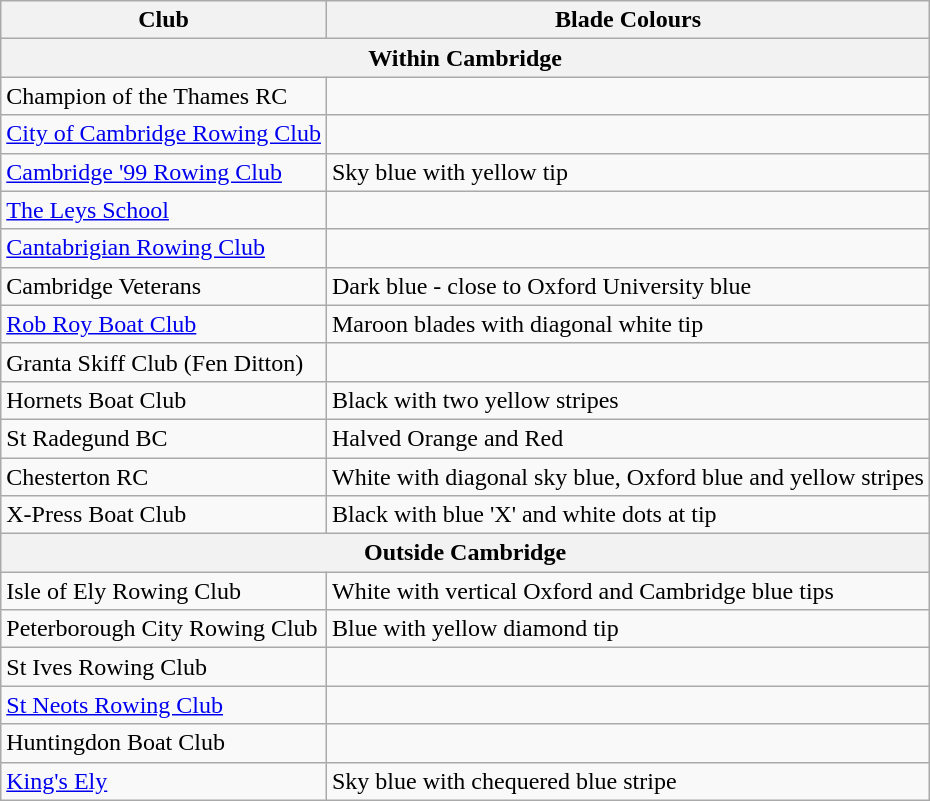<table class="wikitable">
<tr>
<th>Club</th>
<th>Blade Colours</th>
</tr>
<tr>
<th colspan=2>Within Cambridge</th>
</tr>
<tr>
<td>Champion of the Thames RC</td>
<td></td>
</tr>
<tr>
<td><a href='#'>City of Cambridge Rowing Club</a></td>
<td></td>
</tr>
<tr>
<td><a href='#'>Cambridge '99 Rowing Club</a></td>
<td>Sky blue with yellow tip</td>
</tr>
<tr>
<td><a href='#'>The Leys School</a></td>
<td></td>
</tr>
<tr>
<td><a href='#'>Cantabrigian Rowing Club</a></td>
<td><br></td>
</tr>
<tr>
<td>Cambridge Veterans</td>
<td>Dark blue - close to Oxford University blue</td>
</tr>
<tr>
<td><a href='#'>Rob Roy Boat Club</a></td>
<td>Maroon blades with diagonal white tip</td>
</tr>
<tr>
<td>Granta Skiff Club (Fen Ditton)</td>
<td></td>
</tr>
<tr>
<td>Hornets Boat Club</td>
<td>Black with two yellow stripes</td>
</tr>
<tr>
<td>St Radegund BC</td>
<td>Halved Orange and Red</td>
</tr>
<tr>
<td>Chesterton RC</td>
<td>White with diagonal sky blue, Oxford blue and yellow stripes</td>
</tr>
<tr>
<td>X-Press Boat Club</td>
<td>Black with blue 'X' and white dots at tip</td>
</tr>
<tr>
<th colspan=2>Outside Cambridge</th>
</tr>
<tr>
<td>Isle of Ely Rowing Club</td>
<td>White with vertical Oxford and Cambridge blue tips</td>
</tr>
<tr>
<td>Peterborough City Rowing Club</td>
<td>Blue with yellow diamond tip</td>
</tr>
<tr>
<td>St Ives Rowing Club</td>
<td></td>
</tr>
<tr>
<td><a href='#'>St Neots Rowing Club</a></td>
<td></td>
</tr>
<tr>
<td>Huntingdon Boat Club</td>
<td></td>
</tr>
<tr>
<td><a href='#'>King's Ely</a></td>
<td>Sky blue with chequered blue stripe</td>
</tr>
</table>
